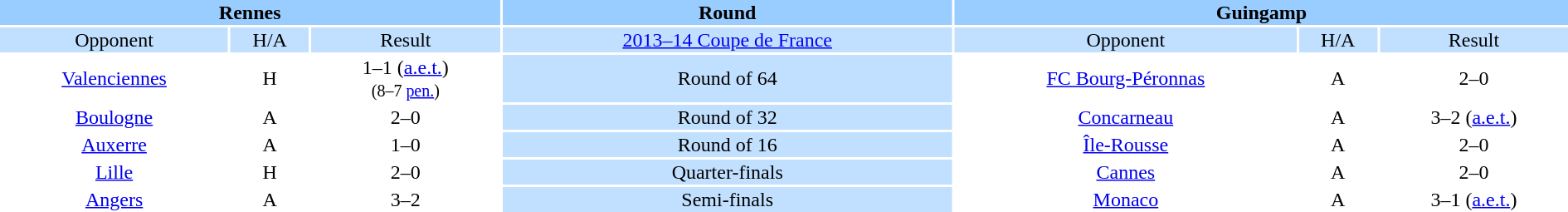<table style="width:100%; text-align:center;">
<tr style="vertical-align:top; background:#9cf;">
<th colspan=3 style="width:1*">Rennes</th>
<th><strong>Round</strong></th>
<th colspan=3 style="width:1*">Guingamp</th>
</tr>
<tr style="vertical-align:top; background:#c1e0ff;">
<td>Opponent</td>
<td>H/A</td>
<td>Result</td>
<td><a href='#'>2013–14 Coupe de France</a></td>
<td>Opponent</td>
<td>H/A</td>
<td>Result</td>
</tr>
<tr>
<td><a href='#'>Valenciennes</a></td>
<td>H</td>
<td>1–1 (<a href='#'>a.e.t.</a>) <br> <small>(8–7 <a href='#'>pen.</a>)</small></td>
<td style="background:#c1e0ff;">Round of 64</td>
<td><a href='#'>FC Bourg-Péronnas</a></td>
<td>A</td>
<td>2–0</td>
</tr>
<tr>
<td><a href='#'>Boulogne</a></td>
<td>A</td>
<td>2–0</td>
<td style="background:#c1e0ff;">Round of 32</td>
<td><a href='#'>Concarneau</a></td>
<td>A</td>
<td>3–2 (<a href='#'>a.e.t.</a>)</td>
</tr>
<tr>
<td><a href='#'>Auxerre</a></td>
<td>A</td>
<td>1–0</td>
<td style="background:#c1e0ff;">Round of 16</td>
<td><a href='#'>Île-Rousse</a></td>
<td>A</td>
<td>2–0</td>
</tr>
<tr>
<td><a href='#'>Lille</a></td>
<td>H</td>
<td>2–0</td>
<td style="background:#c1e0ff;">Quarter-finals</td>
<td><a href='#'>Cannes</a></td>
<td>A</td>
<td>2–0</td>
</tr>
<tr>
<td><a href='#'>Angers</a></td>
<td>A</td>
<td>3–2</td>
<td style="background:#c1e0ff;">Semi-finals</td>
<td><a href='#'>Monaco</a></td>
<td>A</td>
<td>3–1 (<a href='#'>a.e.t.</a>)</td>
</tr>
</table>
